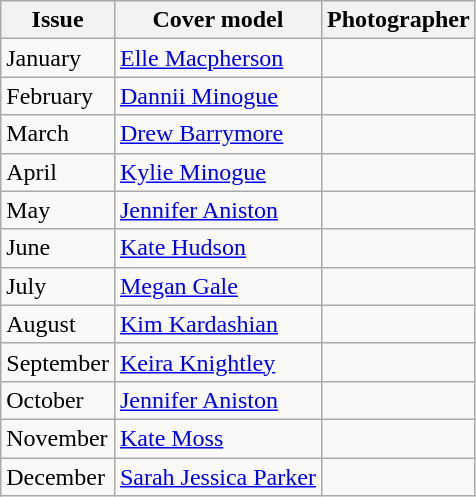<table class="sortable wikitable">
<tr>
<th>Issue</th>
<th>Cover model</th>
<th>Photographer</th>
</tr>
<tr>
<td>January</td>
<td><a href='#'>Elle Macpherson</a></td>
<td></td>
</tr>
<tr>
<td>February</td>
<td><a href='#'>Dannii Minogue</a></td>
<td></td>
</tr>
<tr>
<td>March</td>
<td><a href='#'>Drew Barrymore</a></td>
<td></td>
</tr>
<tr>
<td>April</td>
<td><a href='#'>Kylie Minogue</a></td>
<td></td>
</tr>
<tr>
<td>May</td>
<td><a href='#'>Jennifer Aniston</a></td>
<td></td>
</tr>
<tr>
<td>June</td>
<td><a href='#'>Kate Hudson</a></td>
<td></td>
</tr>
<tr>
<td>July</td>
<td><a href='#'>Megan Gale</a></td>
<td></td>
</tr>
<tr>
<td>August</td>
<td><a href='#'>Kim Kardashian</a></td>
<td></td>
</tr>
<tr>
<td>September</td>
<td><a href='#'>Keira Knightley</a></td>
<td></td>
</tr>
<tr>
<td>October</td>
<td><a href='#'>Jennifer Aniston</a></td>
<td></td>
</tr>
<tr>
<td>November</td>
<td><a href='#'>Kate Moss</a></td>
<td></td>
</tr>
<tr>
<td>December</td>
<td><a href='#'>Sarah Jessica Parker</a></td>
<td></td>
</tr>
</table>
